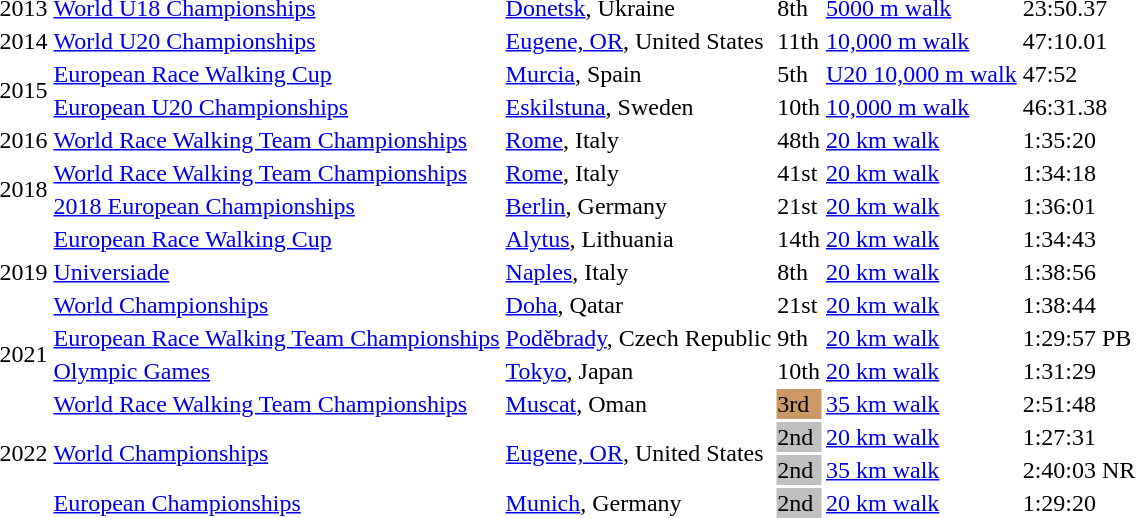<table>
<tr>
<td>2013</td>
<td><a href='#'>World U18 Championships</a></td>
<td><a href='#'>Donetsk</a>, Ukraine</td>
<td>8th</td>
<td><a href='#'>5000 m walk</a></td>
<td>23:50.37</td>
</tr>
<tr>
<td>2014</td>
<td><a href='#'>World U20 Championships</a></td>
<td><a href='#'>Eugene, OR</a>, United States</td>
<td>11th</td>
<td><a href='#'>10,000 m walk</a></td>
<td>47:10.01 </td>
</tr>
<tr>
<td rowspan=2>2015</td>
<td><a href='#'>European Race Walking Cup</a></td>
<td><a href='#'>Murcia</a>, Spain</td>
<td>5th</td>
<td><a href='#'>U20 10,000 m walk</a></td>
<td>47:52</td>
</tr>
<tr>
<td><a href='#'>European U20 Championships</a></td>
<td><a href='#'>Eskilstuna</a>, Sweden</td>
<td>10th</td>
<td><a href='#'>10,000 m walk</a></td>
<td>46:31.38</td>
</tr>
<tr>
<td>2016</td>
<td><a href='#'>World Race Walking Team Championships</a></td>
<td><a href='#'>Rome</a>, Italy</td>
<td>48th</td>
<td><a href='#'>20 km walk</a></td>
<td>1:35:20</td>
</tr>
<tr>
<td rowspan=2>2018</td>
<td><a href='#'>World Race Walking Team Championships</a></td>
<td><a href='#'>Rome</a>, Italy</td>
<td>41st</td>
<td><a href='#'>20 km walk</a></td>
<td>1:34:18</td>
</tr>
<tr>
<td><a href='#'>2018 European Championships</a></td>
<td><a href='#'>Berlin</a>, Germany</td>
<td>21st</td>
<td><a href='#'>20 km walk</a></td>
<td>1:36:01</td>
</tr>
<tr>
<td rowspan=3>2019</td>
<td><a href='#'>European Race Walking Cup</a></td>
<td><a href='#'>Alytus</a>, Lithuania</td>
<td>14th</td>
<td><a href='#'>20 km walk</a></td>
<td>1:34:43</td>
</tr>
<tr>
<td><a href='#'>Universiade</a></td>
<td><a href='#'>Naples</a>, Italy</td>
<td>8th</td>
<td><a href='#'>20 km walk</a></td>
<td>1:38:56</td>
</tr>
<tr>
<td><a href='#'>World Championships</a></td>
<td><a href='#'>Doha</a>, Qatar</td>
<td>21st</td>
<td><a href='#'>20 km walk</a></td>
<td>1:38:44</td>
</tr>
<tr>
<td rowspan=2>2021</td>
<td><a href='#'>European Race Walking Team Championships</a></td>
<td><a href='#'>Poděbrady</a>, Czech Republic</td>
<td>9th</td>
<td><a href='#'>20 km walk</a></td>
<td>1:29:57 PB</td>
</tr>
<tr>
<td><a href='#'>Olympic Games</a></td>
<td><a href='#'>Tokyo</a>, Japan</td>
<td>10th</td>
<td><a href='#'>20 km walk</a></td>
<td>1:31:29</td>
</tr>
<tr>
<td rowspan=4>2022</td>
<td><a href='#'>World Race Walking Team Championships</a></td>
<td><a href='#'>Muscat</a>, Oman</td>
<td bgcolor=cc9966>3rd</td>
<td><a href='#'>35 km walk</a></td>
<td>2:51:48 </td>
</tr>
<tr>
<td rowspan=2><a href='#'>World Championships</a></td>
<td rowspan=2><a href='#'>Eugene, OR</a>, United States</td>
<td bgcolor=silver>2nd</td>
<td><a href='#'>20 km walk</a></td>
<td>1:27:31 </td>
</tr>
<tr>
<td bgcolor=silver>2nd</td>
<td><a href='#'>35 km walk</a></td>
<td>2:40:03 NR</td>
</tr>
<tr>
<td><a href='#'>European Championships</a></td>
<td><a href='#'>Munich</a>, Germany</td>
<td bgcolor=silver>2nd</td>
<td><a href='#'>20 km walk</a></td>
<td>1:29:20</td>
</tr>
</table>
